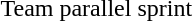<table>
<tr>
<td>Team parallel sprint</td>
<td colspan="2"></td>
<td colspan="2"></td>
<td colspan="2"></td>
</tr>
</table>
